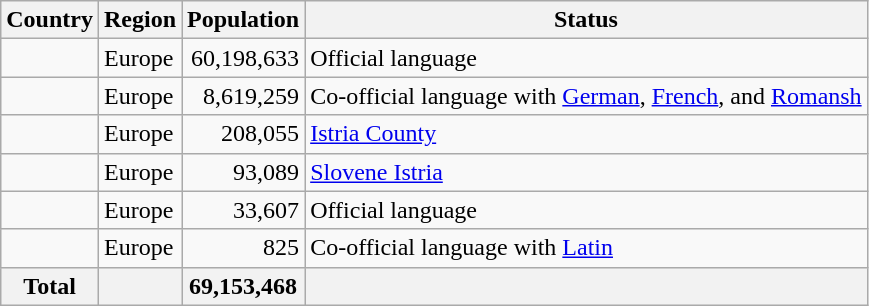<table class="wikitable sortable">
<tr>
<th>Country</th>
<th>Region</th>
<th>Population</th>
<th class=unsortable>Status</th>
</tr>
<tr>
<td></td>
<td>Europe</td>
<td style="text-align:right;">60,198,633</td>
<td>Official language</td>
</tr>
<tr>
<td></td>
<td>Europe</td>
<td style="text-align:right;">8,619,259</td>
<td>Co-official language with <a href='#'>German</a>, <a href='#'>French</a>, and <a href='#'>Romansh</a></td>
</tr>
<tr>
<td></td>
<td>Europe</td>
<td style="text-align:right;">208,055</td>
<td><a href='#'>Istria County</a></td>
</tr>
<tr>
<td></td>
<td>Europe</td>
<td style="text-align:right;">93,089</td>
<td><a href='#'>Slovene Istria</a></td>
</tr>
<tr>
<td></td>
<td>Europe</td>
<td style="text-align:right;">33,607</td>
<td>Official language</td>
</tr>
<tr>
<td></td>
<td>Europe</td>
<td style="text-align:right;">825</td>
<td>Co-official language with <a href='#'>Latin</a></td>
</tr>
<tr>
<th>Total</th>
<th></th>
<th>69,153,468</th>
<th></th>
</tr>
</table>
